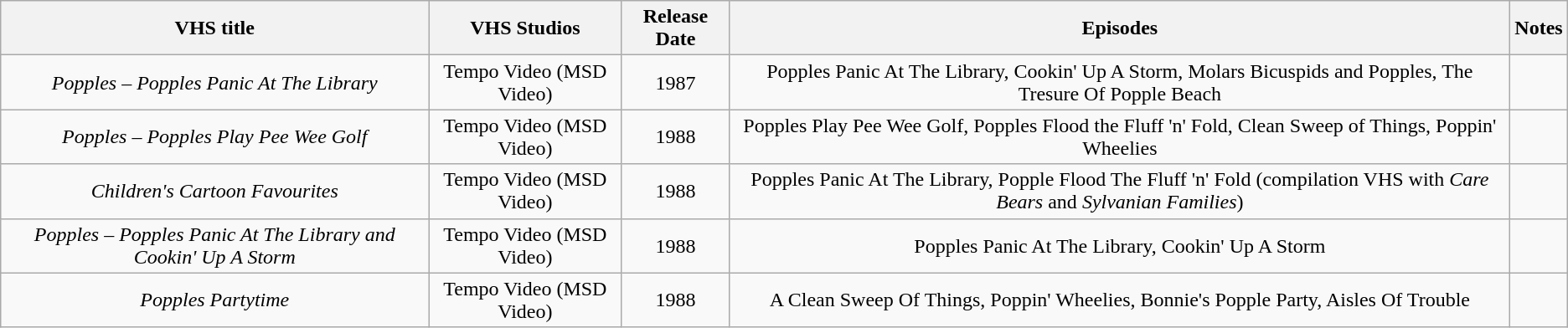<table class="wikitable plainrowheaders" style="text-align:center">
<tr>
<th scope="col">VHS title</th>
<th scope="col">VHS Studios</th>
<th scope="col">Release Date</th>
<th scope="col">Episodes</th>
<th scope="col">Notes</th>
</tr>
<tr>
<td><em>Popples – Popples Panic At The Library</em></td>
<td>Tempo Video (MSD Video)</td>
<td>1987</td>
<td>Popples Panic At The Library, Cookin' Up A Storm, Molars Bicuspids and Popples, The Tresure Of Popple Beach</td>
<td></td>
</tr>
<tr>
<td><em>Popples – Popples Play Pee Wee Golf</em></td>
<td>Tempo Video (MSD Video)</td>
<td>1988</td>
<td>Popples Play Pee Wee Golf, Popples Flood the Fluff 'n' Fold, Clean Sweep of Things, Poppin' Wheelies</td>
<td></td>
</tr>
<tr>
<td><em>Children's Cartoon Favourites</em></td>
<td>Tempo Video (MSD Video)</td>
<td>1988</td>
<td>Popples Panic At The Library, Popple Flood The Fluff 'n' Fold (compilation VHS with <em>Care Bears</em> and <em>Sylvanian Families</em>)</td>
<td></td>
</tr>
<tr>
<td><em>Popples – Popples Panic At The Library and Cookin' Up A Storm</em></td>
<td>Tempo Video (MSD Video)</td>
<td>1988</td>
<td>Popples Panic At The Library, Cookin' Up A Storm</td>
<td></td>
</tr>
<tr>
<td><em>Popples Partytime</em></td>
<td>Tempo Video (MSD Video)</td>
<td>1988</td>
<td>A Clean Sweep Of Things, Poppin' Wheelies, Bonnie's Popple Party, Aisles Of Trouble</td>
<td></td>
</tr>
</table>
